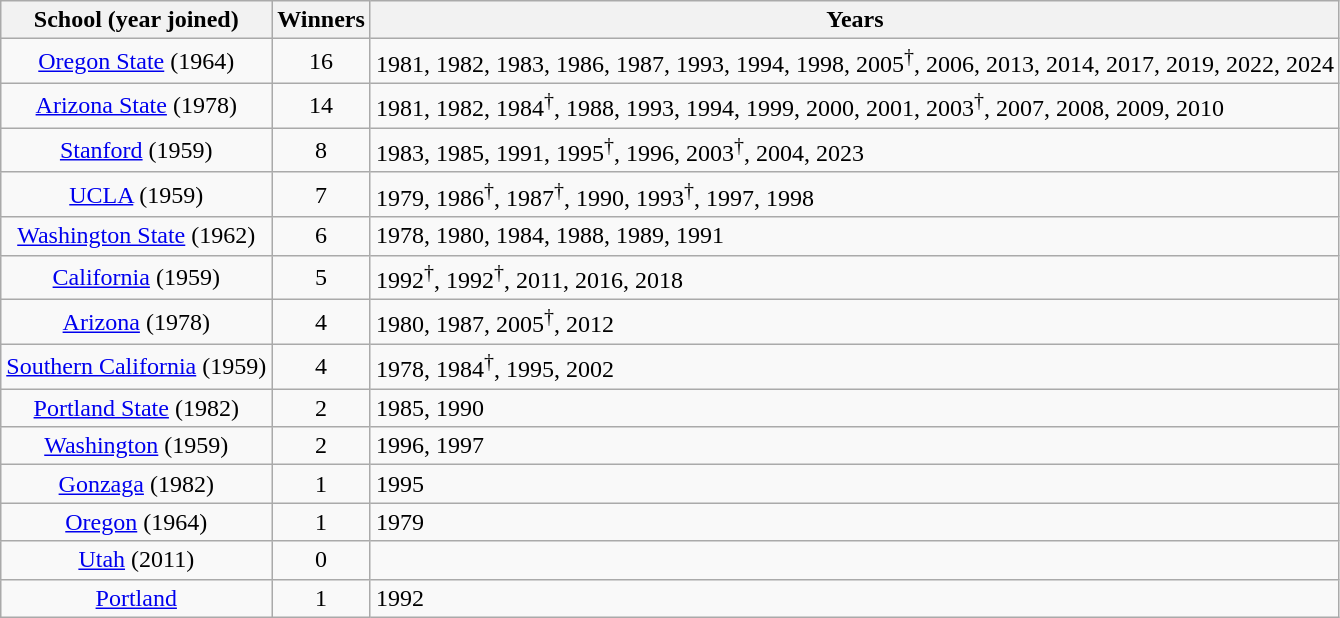<table class="wikitable">
<tr>
<th>School (year joined)</th>
<th>Winners</th>
<th>Years</th>
</tr>
<tr align="center">
<td><a href='#'>Oregon State</a> (1964)</td>
<td>16</td>
<td align="left">1981, 1982, 1983, 1986, 1987, 1993, 1994, 1998, 2005<sup>†</sup>, 2006, 2013, 2014, 2017, 2019, 2022, 2024</td>
</tr>
<tr align="center">
<td><a href='#'>Arizona State</a> (1978)</td>
<td>14</td>
<td align="left">1981, 1982, 1984<sup>†</sup>, 1988, 1993, 1994, 1999, 2000, 2001, 2003<sup>†</sup>, 2007, 2008, 2009, 2010</td>
</tr>
<tr align="center">
<td><a href='#'>Stanford</a> (1959)</td>
<td>8</td>
<td align="left">1983, 1985, 1991, 1995<sup>†</sup>, 1996, 2003<sup>†</sup>, 2004, 2023</td>
</tr>
<tr align="center">
<td><a href='#'>UCLA</a> (1959)</td>
<td>7</td>
<td align="left">1979, 1986<sup>†</sup>, 1987<sup>†</sup>, 1990, 1993<sup>†</sup>, 1997, 1998</td>
</tr>
<tr align="center">
<td><a href='#'>Washington State</a> (1962)</td>
<td>6</td>
<td align="left">1978, 1980, 1984, 1988, 1989, 1991</td>
</tr>
<tr align="center">
<td><a href='#'>California</a> (1959)</td>
<td>5</td>
<td align="left">1992<sup>†</sup>, 1992<sup>†</sup>, 2011, 2016, 2018</td>
</tr>
<tr align="center">
<td><a href='#'>Arizona</a> (1978)</td>
<td>4</td>
<td align="left">1980, 1987, 2005<sup>†</sup>, 2012</td>
</tr>
<tr align="center">
<td><a href='#'>Southern California</a> (1959)</td>
<td>4</td>
<td align="left">1978, 1984<sup>†</sup>, 1995, 2002</td>
</tr>
<tr align="center">
<td><a href='#'>Portland State</a> (1982)</td>
<td>2</td>
<td align="left">1985, 1990</td>
</tr>
<tr align="center">
<td><a href='#'>Washington</a> (1959)</td>
<td>2</td>
<td align="left">1996, 1997</td>
</tr>
<tr align="center">
<td><a href='#'>Gonzaga</a> (1982)</td>
<td>1</td>
<td align="left">1995</td>
</tr>
<tr align="center">
<td><a href='#'>Oregon</a> (1964)</td>
<td>1</td>
<td align="left">1979</td>
</tr>
<tr align="center">
<td><a href='#'>Utah</a> (2011)</td>
<td>0</td>
<td align="left"></td>
</tr>
<tr align="center">
<td><a href='#'>Portland</a></td>
<td>1</td>
<td align="left">1992</td>
</tr>
</table>
